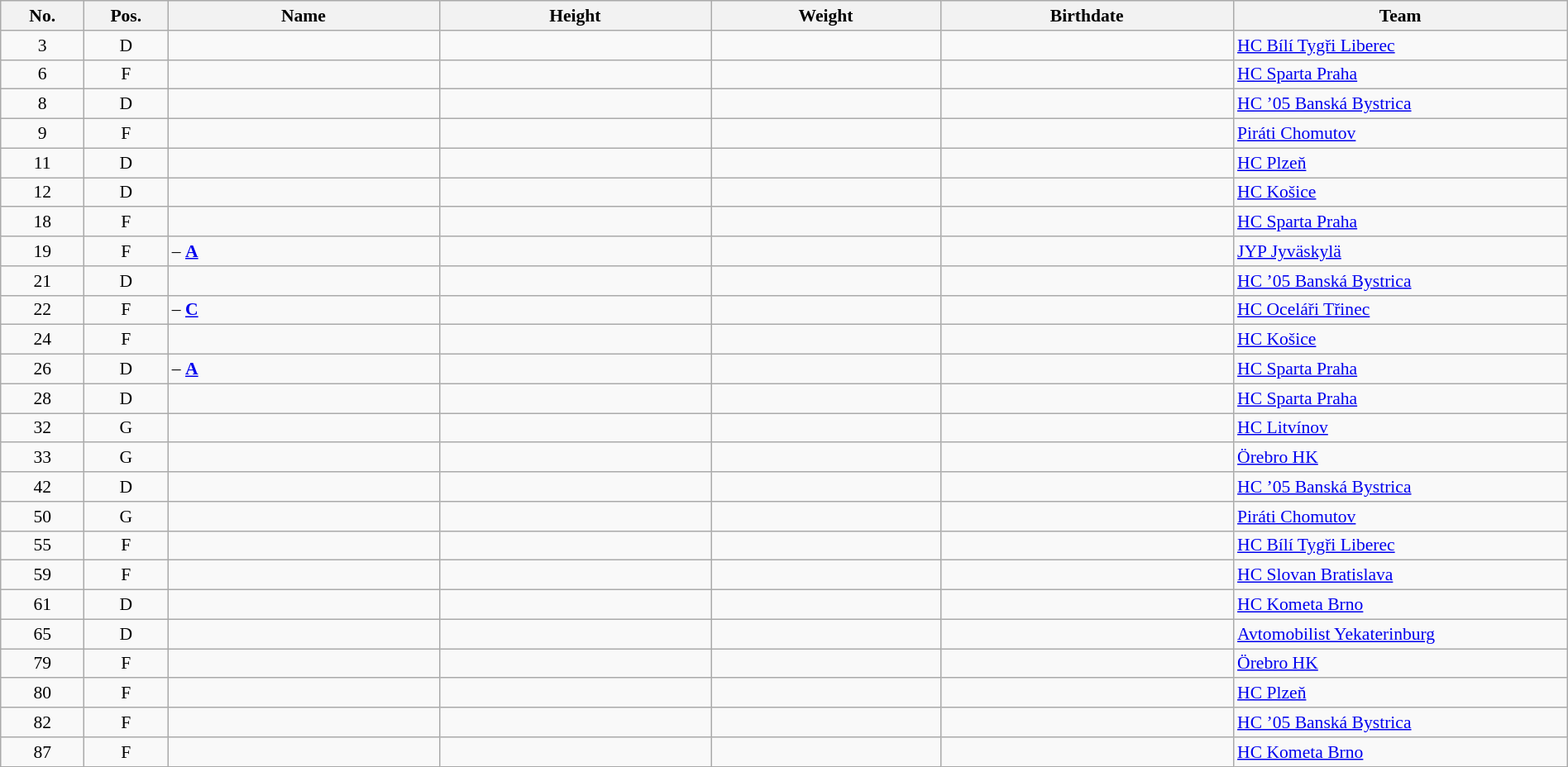<table width="100%" class="wikitable sortable" style="font-size: 90%; text-align: center;">
<tr>
<th style="width:  4%;">No.</th>
<th style="width:  4%;">Pos.</th>
<th style="width: 13%;">Name</th>
<th style="width: 13%;">Height</th>
<th style="width: 11%;">Weight</th>
<th style="width: 14%;">Birthdate</th>
<th style="width: 16%;">Team</th>
</tr>
<tr>
<td>3</td>
<td>D</td>
<td align=left></td>
<td></td>
<td></td>
<td></td>
<td style="text-align:left;"> <a href='#'>HC Bílí Tygři Liberec</a></td>
</tr>
<tr>
<td>6</td>
<td>F</td>
<td align=left></td>
<td></td>
<td></td>
<td></td>
<td style="text-align:left;"> <a href='#'>HC Sparta Praha</a></td>
</tr>
<tr>
<td>8</td>
<td>D</td>
<td align=left></td>
<td></td>
<td></td>
<td></td>
<td style="text-align:left;"> <a href='#'>HC ’05 Banská Bystrica</a></td>
</tr>
<tr>
<td>9</td>
<td>F</td>
<td align=left></td>
<td></td>
<td></td>
<td></td>
<td style="text-align:left;"> <a href='#'>Piráti Chomutov</a></td>
</tr>
<tr>
<td>11</td>
<td>D</td>
<td align=left></td>
<td></td>
<td></td>
<td></td>
<td style="text-align:left;"> <a href='#'>HC Plzeň</a></td>
</tr>
<tr>
<td>12</td>
<td>D</td>
<td align=left></td>
<td></td>
<td></td>
<td></td>
<td style="text-align:left;"> <a href='#'>HC Košice</a></td>
</tr>
<tr>
<td>18</td>
<td>F</td>
<td align=left></td>
<td></td>
<td></td>
<td></td>
<td style="text-align:left;"> <a href='#'>HC Sparta Praha</a></td>
</tr>
<tr>
<td>19</td>
<td>F</td>
<td align=left> – <strong><a href='#'>A</a></strong></td>
<td></td>
<td></td>
<td></td>
<td style="text-align:left;"> <a href='#'>JYP Jyväskylä</a></td>
</tr>
<tr>
<td>21</td>
<td>D</td>
<td align=left></td>
<td></td>
<td></td>
<td></td>
<td style="text-align:left;"> <a href='#'>HC ’05 Banská Bystrica</a></td>
</tr>
<tr>
<td>22</td>
<td>F</td>
<td align=left> – <strong><a href='#'>C</a></strong></td>
<td></td>
<td></td>
<td></td>
<td style="text-align:left;"> <a href='#'>HC Oceláři Třinec</a></td>
</tr>
<tr>
<td>24</td>
<td>F</td>
<td align=left></td>
<td></td>
<td></td>
<td></td>
<td style="text-align:left;"> <a href='#'>HC Košice</a></td>
</tr>
<tr>
<td>26</td>
<td>D</td>
<td align=left> – <strong><a href='#'>A</a></strong></td>
<td></td>
<td></td>
<td></td>
<td style="text-align:left;"> <a href='#'>HC Sparta Praha</a></td>
</tr>
<tr>
<td>28</td>
<td>D</td>
<td align=left></td>
<td></td>
<td></td>
<td></td>
<td style="text-align:left;"> <a href='#'>HC Sparta Praha</a></td>
</tr>
<tr>
<td>32</td>
<td>G</td>
<td align=left></td>
<td></td>
<td></td>
<td></td>
<td style="text-align:left;"> <a href='#'>HC Litvínov</a></td>
</tr>
<tr>
<td>33</td>
<td>G</td>
<td align=left></td>
<td></td>
<td></td>
<td></td>
<td style="text-align:left;"> <a href='#'>Örebro HK</a></td>
</tr>
<tr>
<td>42</td>
<td>D</td>
<td align=left></td>
<td></td>
<td></td>
<td></td>
<td style="text-align:left;"> <a href='#'>HC ’05 Banská Bystrica</a></td>
</tr>
<tr>
<td>50</td>
<td>G</td>
<td align=left></td>
<td></td>
<td></td>
<td></td>
<td style="text-align:left;"> <a href='#'>Piráti Chomutov</a></td>
</tr>
<tr>
<td>55</td>
<td>F</td>
<td align=left></td>
<td></td>
<td></td>
<td></td>
<td style="text-align:left;"> <a href='#'>HC Bílí Tygři Liberec</a></td>
</tr>
<tr>
<td>59</td>
<td>F</td>
<td align=left></td>
<td></td>
<td></td>
<td></td>
<td style="text-align:left;"> <a href='#'>HC Slovan Bratislava</a></td>
</tr>
<tr>
<td>61</td>
<td>D</td>
<td align=left></td>
<td></td>
<td></td>
<td></td>
<td style="text-align:left;"> <a href='#'>HC Kometa Brno</a></td>
</tr>
<tr>
<td>65</td>
<td>D</td>
<td align=left></td>
<td></td>
<td></td>
<td></td>
<td style="text-align:left;"> <a href='#'>Avtomobilist Yekaterinburg</a></td>
</tr>
<tr>
<td>79</td>
<td>F</td>
<td align=left></td>
<td></td>
<td></td>
<td></td>
<td style="text-align:left;"> <a href='#'>Örebro HK</a></td>
</tr>
<tr>
<td>80</td>
<td>F</td>
<td align=left></td>
<td></td>
<td></td>
<td></td>
<td style="text-align:left;"> <a href='#'>HC Plzeň</a></td>
</tr>
<tr>
<td>82</td>
<td>F</td>
<td align=left></td>
<td></td>
<td></td>
<td></td>
<td style="text-align:left;"> <a href='#'>HC ’05 Banská Bystrica</a></td>
</tr>
<tr>
<td>87</td>
<td>F</td>
<td align=left></td>
<td></td>
<td></td>
<td></td>
<td style="text-align:left;"> <a href='#'>HC Kometa Brno</a></td>
</tr>
</table>
